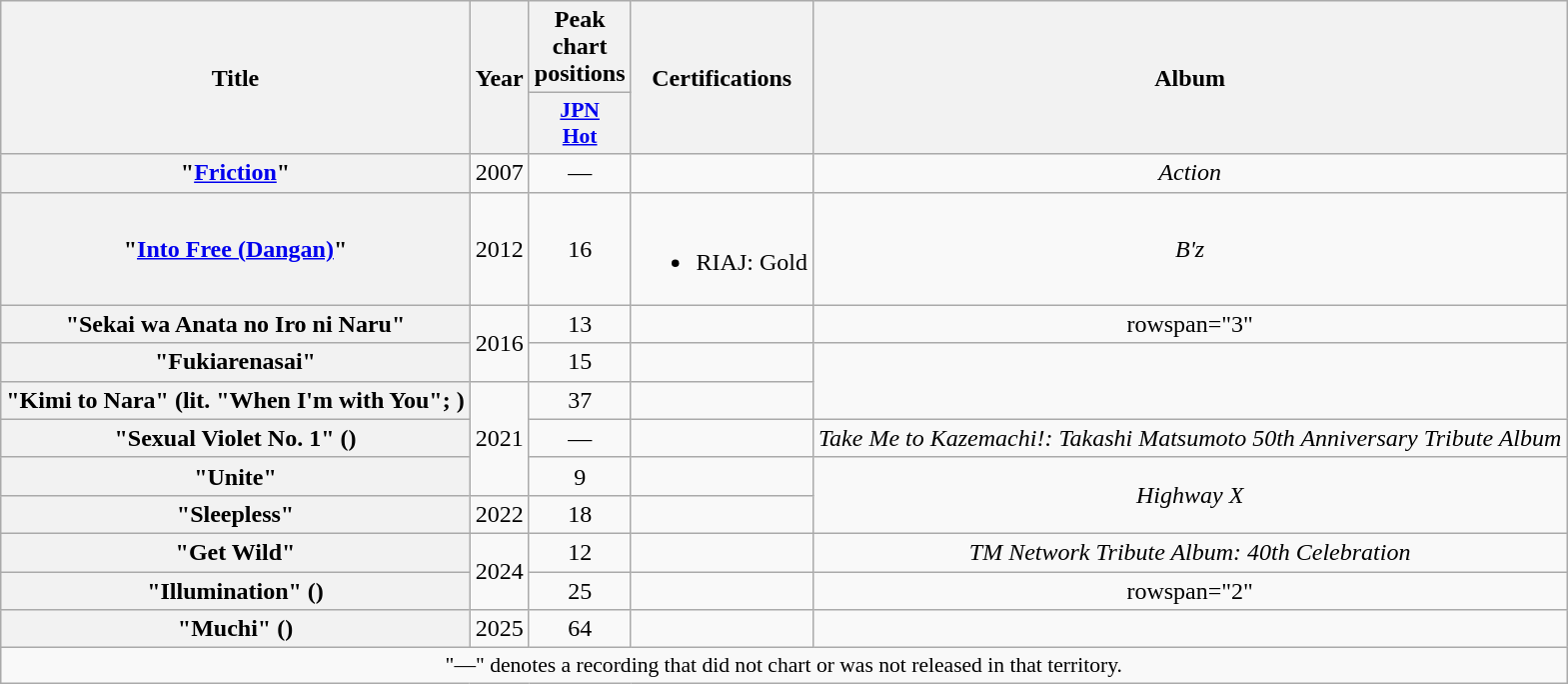<table class="wikitable plainrowheaders" style="text-align:center;">
<tr>
<th scope="col" rowspan="2">Title</th>
<th scope="col" rowspan="2">Year</th>
<th scope="col">Peak chart positions</th>
<th scope="col" rowspan="2">Certifications</th>
<th scope="col" rowspan="2">Album</th>
</tr>
<tr>
<th scope="col" style="width:3em; font-size:90%"><a href='#'>JPN<br>Hot</a><br></th>
</tr>
<tr>
<th scope="row">"<a href='#'>Friction</a>"</th>
<td>2007</td>
<td>—</td>
<td></td>
<td><em>Action</em></td>
</tr>
<tr>
<th scope="row">"<a href='#'>Into Free (Dangan)</a>"</th>
<td>2012</td>
<td>16</td>
<td><br><ul><li>RIAJ: Gold</li></ul></td>
<td><em>B'z</em> </td>
</tr>
<tr>
<th scope="row">"Sekai wa Anata no Iro ni Naru"</th>
<td rowspan="2">2016</td>
<td>13</td>
<td></td>
<td>rowspan="3" </td>
</tr>
<tr>
<th scope="row">"Fukiarenasai"</th>
<td>15</td>
<td></td>
</tr>
<tr>
<th scope="row">"Kimi to Nara" (lit. "When I'm with You"; )</th>
<td rowspan="3">2021</td>
<td>37</td>
<td></td>
</tr>
<tr>
<th scope="row">"Sexual Violet No. 1" ()</th>
<td>—</td>
<td></td>
<td><em>Take Me to Kazemachi!: Takashi Matsumoto 50th Anniversary Tribute Album</em></td>
</tr>
<tr>
<th scope="row">"Unite"</th>
<td>9</td>
<td></td>
<td rowspan="2"><em>Highway X</em></td>
</tr>
<tr>
<th scope="row">"Sleepless"</th>
<td>2022</td>
<td>18</td>
<td></td>
</tr>
<tr>
<th scope="row">"Get Wild"</th>
<td rowspan="2">2024</td>
<td>12</td>
<td></td>
<td><em>TM Network Tribute Album: 40th Celebration</em></td>
</tr>
<tr>
<th scope="row">"Illumination" ()</th>
<td>25</td>
<td></td>
<td>rowspan="2" </td>
</tr>
<tr>
<th scope="row">"Muchi" ()</th>
<td>2025</td>
<td>64</td>
<td></td>
</tr>
<tr>
<td colspan="6" align="center" style="font-size:90%">"—" denotes a recording that did not chart or was not released in that territory.</td>
</tr>
</table>
